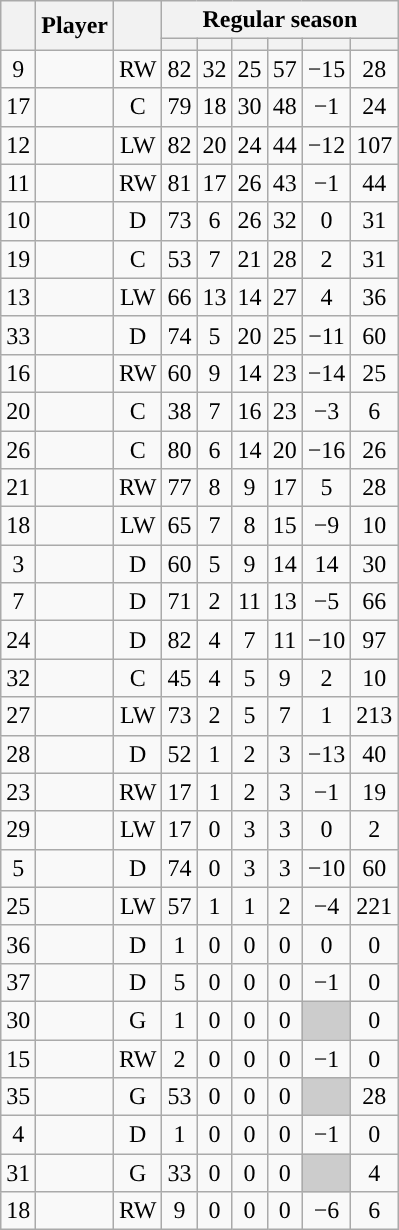<table class="wikitable sortable plainrowheaders" style="text-align:center;">
<tr>
<th scope="col" data-sort-type="number" rowspan="2"></th>
<th scope="col" rowspan="2">Player</th>
<th scope="col" rowspan="2"></th>
<th scope=colgroup colspan=6>Regular season</th>
</tr>
<tr>
<th scope="col" data-sort-type="number"></th>
<th scope="col" data-sort-type="number"></th>
<th scope="col" data-sort-type="number"></th>
<th scope="col" data-sort-type="number"></th>
<th scope="col" data-sort-type="number"></th>
<th scope="col" data-sort-type="number"></th>
</tr>
<tr>
<td scope="row">9</td>
<td align="left"></td>
<td>RW</td>
<td>82</td>
<td>32</td>
<td>25</td>
<td>57</td>
<td>−15</td>
<td>28</td>
</tr>
<tr>
<td scope="row">17</td>
<td align="left"></td>
<td>C</td>
<td>79</td>
<td>18</td>
<td>30</td>
<td>48</td>
<td>−1</td>
<td>24</td>
</tr>
<tr>
<td scope="row">12</td>
<td align="left"></td>
<td>LW</td>
<td>82</td>
<td>20</td>
<td>24</td>
<td>44</td>
<td>−12</td>
<td>107</td>
</tr>
<tr>
<td scope="row">11</td>
<td align="left"></td>
<td>RW</td>
<td>81</td>
<td>17</td>
<td>26</td>
<td>43</td>
<td>−1</td>
<td>44</td>
</tr>
<tr>
<td scope="row">10</td>
<td align="left"></td>
<td>D</td>
<td>73</td>
<td>6</td>
<td>26</td>
<td>32</td>
<td>0</td>
<td>31</td>
</tr>
<tr>
<td scope="row">19</td>
<td align="left"></td>
<td>C</td>
<td>53</td>
<td>7</td>
<td>21</td>
<td>28</td>
<td>2</td>
<td>31</td>
</tr>
<tr>
<td scope="row">13</td>
<td align="left"></td>
<td>LW</td>
<td>66</td>
<td>13</td>
<td>14</td>
<td>27</td>
<td>4</td>
<td>36</td>
</tr>
<tr>
<td scope="row">33</td>
<td align="left"></td>
<td>D</td>
<td>74</td>
<td>5</td>
<td>20</td>
<td>25</td>
<td>−11</td>
<td>60</td>
</tr>
<tr>
<td scope="row">16</td>
<td align="left"></td>
<td>RW</td>
<td>60</td>
<td>9</td>
<td>14</td>
<td>23</td>
<td>−14</td>
<td>25</td>
</tr>
<tr>
<td scope="row">20</td>
<td align="left"></td>
<td>C</td>
<td>38</td>
<td>7</td>
<td>16</td>
<td>23</td>
<td>−3</td>
<td>6</td>
</tr>
<tr>
<td scope="row">26</td>
<td align="left"></td>
<td>C</td>
<td>80</td>
<td>6</td>
<td>14</td>
<td>20</td>
<td>−16</td>
<td>26</td>
</tr>
<tr>
<td scope="row">21</td>
<td align="left"></td>
<td>RW</td>
<td>77</td>
<td>8</td>
<td>9</td>
<td>17</td>
<td>5</td>
<td>28</td>
</tr>
<tr>
<td scope="row">18</td>
<td align="left"></td>
<td>LW</td>
<td>65</td>
<td>7</td>
<td>8</td>
<td>15</td>
<td>−9</td>
<td>10</td>
</tr>
<tr>
<td scope="row">3</td>
<td align="left"></td>
<td>D</td>
<td>60</td>
<td>5</td>
<td>9</td>
<td>14</td>
<td>14</td>
<td>30</td>
</tr>
<tr>
<td scope="row">7</td>
<td align="left"></td>
<td>D</td>
<td>71</td>
<td>2</td>
<td>11</td>
<td>13</td>
<td>−5</td>
<td>66</td>
</tr>
<tr>
<td scope="row">24</td>
<td align="left"></td>
<td>D</td>
<td>82</td>
<td>4</td>
<td>7</td>
<td>11</td>
<td>−10</td>
<td>97</td>
</tr>
<tr>
<td scope="row">32</td>
<td align="left"></td>
<td>C</td>
<td>45</td>
<td>4</td>
<td>5</td>
<td>9</td>
<td>2</td>
<td>10</td>
</tr>
<tr>
<td scope="row">27</td>
<td align="left"></td>
<td>LW</td>
<td>73</td>
<td>2</td>
<td>5</td>
<td>7</td>
<td>1</td>
<td>213</td>
</tr>
<tr>
<td scope="row">28</td>
<td align="left"></td>
<td>D</td>
<td>52</td>
<td>1</td>
<td>2</td>
<td>3</td>
<td>−13</td>
<td>40</td>
</tr>
<tr>
<td scope="row">23</td>
<td align="left"></td>
<td>RW</td>
<td>17</td>
<td>1</td>
<td>2</td>
<td>3</td>
<td>−1</td>
<td>19</td>
</tr>
<tr>
<td scope="row">29</td>
<td align="left"></td>
<td>LW</td>
<td>17</td>
<td>0</td>
<td>3</td>
<td>3</td>
<td>0</td>
<td>2</td>
</tr>
<tr>
<td scope="row">5</td>
<td align="left"></td>
<td>D</td>
<td>74</td>
<td>0</td>
<td>3</td>
<td>3</td>
<td>−10</td>
<td>60</td>
</tr>
<tr>
<td scope="row">25</td>
<td align="left"></td>
<td>LW</td>
<td>57</td>
<td>1</td>
<td>1</td>
<td>2</td>
<td>−4</td>
<td>221</td>
</tr>
<tr>
<td scope="row">36</td>
<td align="left"></td>
<td>D</td>
<td>1</td>
<td>0</td>
<td>0</td>
<td>0</td>
<td>0</td>
<td>0</td>
</tr>
<tr>
<td scope="row">37</td>
<td align="left"></td>
<td>D</td>
<td>5</td>
<td>0</td>
<td>0</td>
<td>0</td>
<td>−1</td>
<td>0</td>
</tr>
<tr>
<td scope="row">30</td>
<td align="left"></td>
<td>G</td>
<td>1</td>
<td>0</td>
<td>0</td>
<td>0</td>
<td style="background:#ccc"></td>
<td>0</td>
</tr>
<tr>
<td scope="row">15</td>
<td align="left"></td>
<td>RW</td>
<td>2</td>
<td>0</td>
<td>0</td>
<td>0</td>
<td>−1</td>
<td>0</td>
</tr>
<tr>
<td scope="row">35</td>
<td align="left"></td>
<td>G</td>
<td>53</td>
<td>0</td>
<td>0</td>
<td>0</td>
<td style="background:#ccc"></td>
<td>28</td>
</tr>
<tr>
<td scope="row">4</td>
<td align="left"></td>
<td>D</td>
<td>1</td>
<td>0</td>
<td>0</td>
<td>0</td>
<td>−1</td>
<td>0</td>
</tr>
<tr>
<td scope="row">31</td>
<td align="left"></td>
<td>G</td>
<td>33</td>
<td>0</td>
<td>0</td>
<td>0</td>
<td style="background:#ccc"></td>
<td>4</td>
</tr>
<tr>
<td scope="row">18</td>
<td align="left"></td>
<td>RW</td>
<td>9</td>
<td>0</td>
<td>0</td>
<td>0</td>
<td>−6</td>
<td>6</td>
</tr>
</table>
